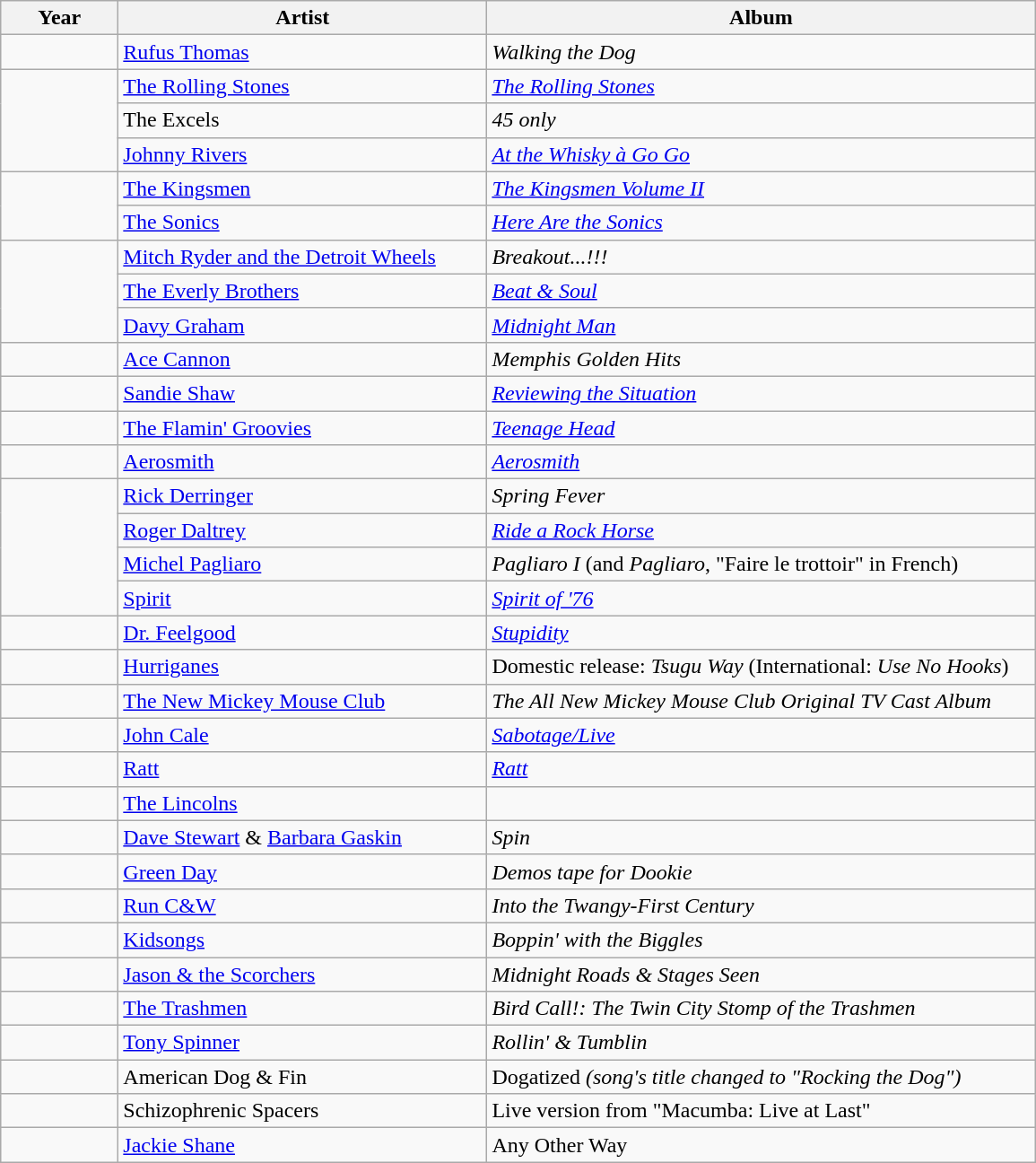<table class="wikitable" style="vertical-align:middle; text-align:left;">
<tr>
<th style="width:60pt;">Year</th>
<th style="width:200pt;">Artist</th>
<th style="width:300pt;">Album</th>
</tr>
<tr>
<td></td>
<td><a href='#'>Rufus Thomas</a></td>
<td><em>Walking the Dog</em></td>
</tr>
<tr>
<td rowspan="3"></td>
<td><a href='#'>The Rolling Stones</a></td>
<td><em><a href='#'>The Rolling Stones</a></em></td>
</tr>
<tr>
<td>The Excels</td>
<td><em>45 only</em></td>
</tr>
<tr>
<td><a href='#'>Johnny Rivers</a></td>
<td><em><a href='#'>At the Whisky à Go Go</a></em></td>
</tr>
<tr>
<td rowspan="2"></td>
<td><a href='#'>The Kingsmen</a></td>
<td><em><a href='#'>The Kingsmen Volume II</a></em></td>
</tr>
<tr>
<td><a href='#'>The Sonics</a></td>
<td><em><a href='#'>Here Are the Sonics</a></em></td>
</tr>
<tr>
<td rowspan="3"></td>
<td><a href='#'>Mitch Ryder and the Detroit Wheels</a></td>
<td><em>Breakout...!!!</em></td>
</tr>
<tr>
<td><a href='#'>The Everly Brothers</a></td>
<td><em><a href='#'>Beat & Soul</a></em></td>
</tr>
<tr>
<td><a href='#'>Davy Graham</a></td>
<td><em><a href='#'>Midnight Man</a></em></td>
</tr>
<tr>
<td></td>
<td><a href='#'>Ace Cannon</a></td>
<td><em>Memphis Golden Hits</em></td>
</tr>
<tr>
<td></td>
<td><a href='#'>Sandie Shaw</a></td>
<td><em><a href='#'>Reviewing the Situation</a></em></td>
</tr>
<tr>
<td></td>
<td><a href='#'>The Flamin' Groovies</a></td>
<td><em><a href='#'>Teenage Head</a></em></td>
</tr>
<tr>
<td></td>
<td><a href='#'>Aerosmith</a></td>
<td><em><a href='#'>Aerosmith</a></em></td>
</tr>
<tr>
<td rowspan="4"></td>
<td><a href='#'>Rick Derringer</a></td>
<td><em>Spring Fever</em></td>
</tr>
<tr>
<td><a href='#'>Roger Daltrey</a></td>
<td><em><a href='#'>Ride a Rock Horse</a></em></td>
</tr>
<tr>
<td><a href='#'>Michel Pagliaro</a></td>
<td><em>Pagliaro I</em> (and <em>Pagliaro</em>, "Faire le trottoir" in French)</td>
</tr>
<tr>
<td><a href='#'>Spirit</a></td>
<td><em><a href='#'>Spirit of '76</a></em></td>
</tr>
<tr>
<td rowspan="1"></td>
<td><a href='#'>Dr. Feelgood</a></td>
<td><em><a href='#'>Stupidity</a></em></td>
</tr>
<tr>
<td></td>
<td><a href='#'>Hurriganes</a></td>
<td>Domestic release: <em>Tsugu Way</em> (International: <em>Use No Hooks</em>)</td>
</tr>
<tr>
<td></td>
<td><a href='#'>The New Mickey Mouse Club</a></td>
<td><em>The All New Mickey Mouse Club Original TV Cast Album</em></td>
</tr>
<tr>
<td></td>
<td><a href='#'>John Cale</a></td>
<td><em><a href='#'>Sabotage/Live</a></em></td>
</tr>
<tr>
<td></td>
<td><a href='#'>Ratt</a></td>
<td><em><a href='#'>Ratt</a></em></td>
</tr>
<tr>
<td></td>
<td><a href='#'>The Lincolns</a></td>
</tr>
<tr>
<td></td>
<td><a href='#'>Dave Stewart</a> & <a href='#'>Barbara Gaskin</a></td>
<td><em>Spin</em></td>
</tr>
<tr>
<td></td>
<td><a href='#'>Green Day</a></td>
<td><em>Demos tape for Dookie</em></td>
</tr>
<tr>
<td></td>
<td><a href='#'>Run C&W</a></td>
<td><em>Into the Twangy-First Century</em></td>
</tr>
<tr>
<td></td>
<td><a href='#'>Kidsongs</a></td>
<td><em>Boppin' with the Biggles</em></td>
</tr>
<tr>
<td></td>
<td><a href='#'>Jason & the Scorchers</a></td>
<td><em>Midnight Roads & Stages Seen</em></td>
</tr>
<tr>
<td></td>
<td><a href='#'>The Trashmen</a></td>
<td><em>Bird Call!: The Twin City Stomp of the Trashmen</em></td>
</tr>
<tr>
<td></td>
<td><a href='#'>Tony Spinner</a></td>
<td><em>Rollin' & Tumblin<strong></td>
</tr>
<tr>
<td></td>
<td>American Dog & Fin</td>
<td></em>Dogatized<em> (song's title changed to "Rocking the Dog")</td>
</tr>
<tr>
<td></td>
<td>Schizophrenic Spacers</td>
<td></em>Live version from "Macumba: Live at Last"<em></td>
</tr>
<tr>
<td></td>
<td><a href='#'>Jackie Shane</a></td>
<td></em>Any Other Way<em></td>
</tr>
</table>
